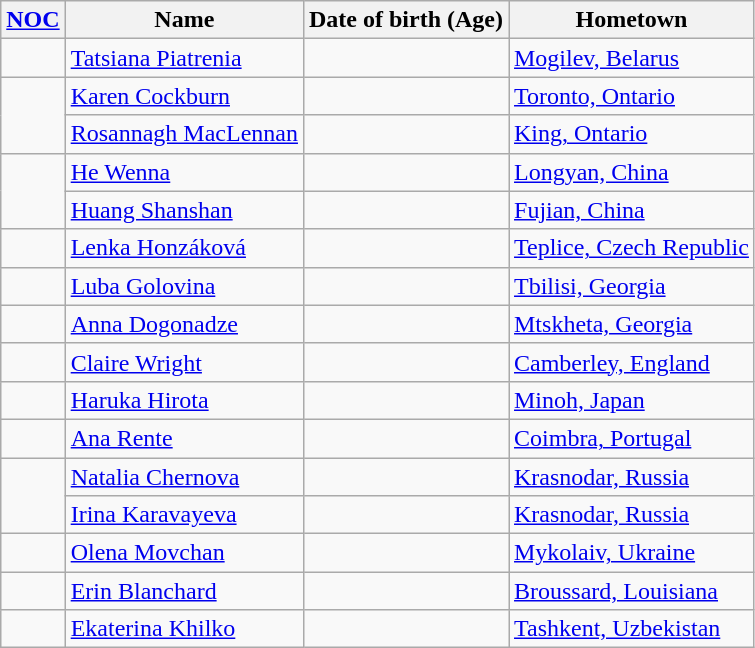<table class="wikitable sortable">
<tr>
<th><a href='#'>NOC</a></th>
<th>Name</th>
<th>Date of birth (Age)</th>
<th>Hometown</th>
</tr>
<tr>
<td></td>
<td><a href='#'>Tatsiana Piatrenia</a></td>
<td></td>
<td><a href='#'>Mogilev, Belarus</a></td>
</tr>
<tr>
<td rowspan="2"></td>
<td><a href='#'>Karen Cockburn</a></td>
<td></td>
<td><a href='#'>Toronto, Ontario</a></td>
</tr>
<tr>
<td><a href='#'>Rosannagh MacLennan</a></td>
<td></td>
<td><a href='#'>King, Ontario</a></td>
</tr>
<tr>
<td rowspan="2"></td>
<td><a href='#'>He Wenna</a></td>
<td></td>
<td><a href='#'>Longyan, China</a></td>
</tr>
<tr>
<td><a href='#'>Huang Shanshan</a></td>
<td></td>
<td><a href='#'>Fujian, China</a></td>
</tr>
<tr>
<td></td>
<td><a href='#'>Lenka Honzáková</a></td>
<td></td>
<td><a href='#'>Teplice, Czech Republic</a></td>
</tr>
<tr>
<td></td>
<td><a href='#'>Luba Golovina</a></td>
<td></td>
<td><a href='#'>Tbilisi, Georgia</a></td>
</tr>
<tr>
<td></td>
<td><a href='#'>Anna Dogonadze</a></td>
<td></td>
<td><a href='#'>Mtskheta, Georgia</a></td>
</tr>
<tr>
<td></td>
<td><a href='#'>Claire Wright</a></td>
<td></td>
<td><a href='#'>Camberley, England</a></td>
</tr>
<tr>
<td></td>
<td><a href='#'>Haruka Hirota</a></td>
<td></td>
<td><a href='#'>Minoh, Japan</a></td>
</tr>
<tr>
<td></td>
<td><a href='#'>Ana Rente</a></td>
<td></td>
<td><a href='#'>Coimbra, Portugal</a></td>
</tr>
<tr>
<td rowspan="2"></td>
<td><a href='#'>Natalia Chernova</a></td>
<td></td>
<td><a href='#'>Krasnodar, Russia</a></td>
</tr>
<tr>
<td><a href='#'>Irina Karavayeva</a></td>
<td></td>
<td><a href='#'>Krasnodar, Russia</a></td>
</tr>
<tr>
<td></td>
<td><a href='#'>Olena Movchan</a></td>
<td></td>
<td><a href='#'>Mykolaiv, Ukraine</a></td>
</tr>
<tr>
<td></td>
<td><a href='#'>Erin Blanchard</a></td>
<td></td>
<td><a href='#'>Broussard, Louisiana</a></td>
</tr>
<tr>
<td></td>
<td><a href='#'>Ekaterina Khilko</a></td>
<td></td>
<td><a href='#'>Tashkent, Uzbekistan</a></td>
</tr>
</table>
